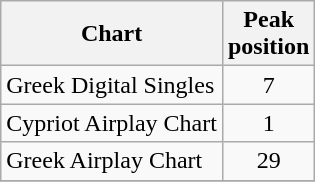<table class="wikitable sortable">
<tr>
<th>Chart</th>
<th>Peak<br>position</th>
</tr>
<tr>
<td>Greek Digital Singles</td>
<td align="center">7 </td>
</tr>
<tr>
<td>Cypriot Airplay Chart</td>
<td align="center">1 </td>
</tr>
<tr>
<td>Greek Airplay Chart</td>
<td align="center">29</td>
</tr>
<tr>
</tr>
</table>
